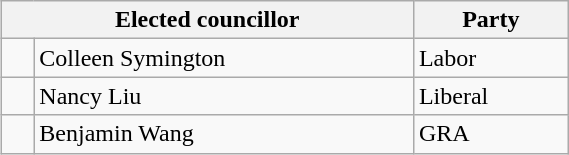<table class="wikitable" style="float:right;clear:right;width:30%">
<tr>
<th colspan="2">Elected councillor</th>
<th>Party</th>
</tr>
<tr>
<td> </td>
<td>Colleen Symington</td>
<td>Labor</td>
</tr>
<tr>
<td> </td>
<td>Nancy Liu</td>
<td>Liberal</td>
</tr>
<tr>
<td> </td>
<td>Benjamin Wang</td>
<td>GRA</td>
</tr>
</table>
